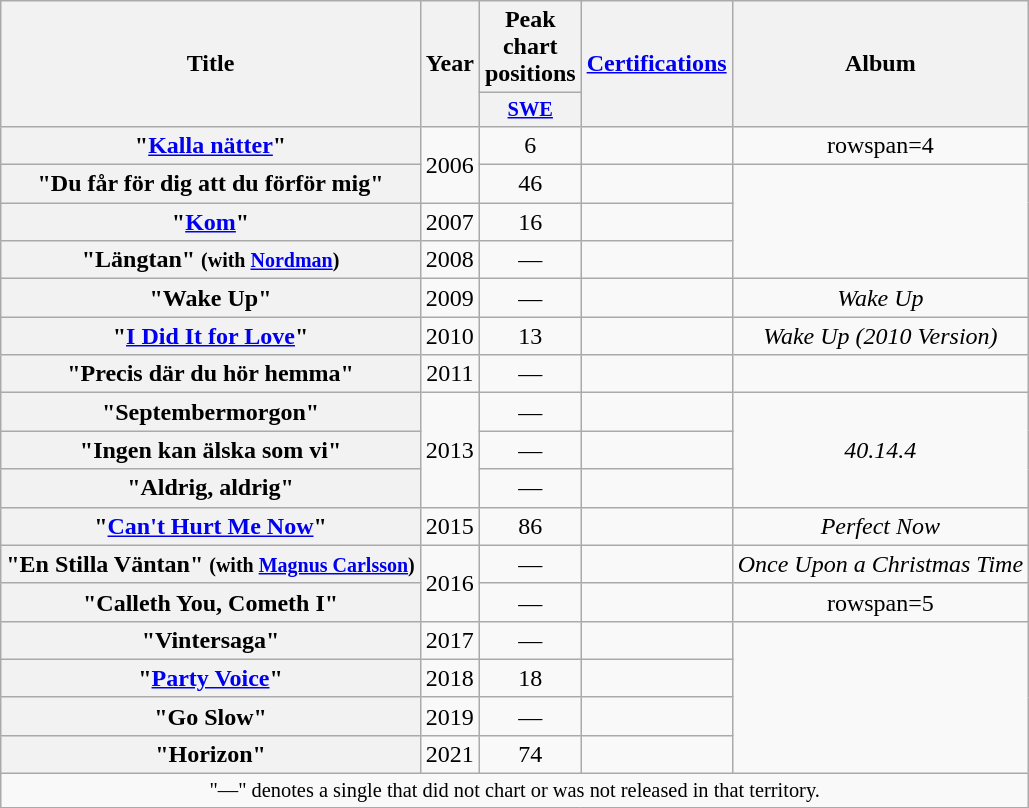<table class="wikitable plainrowheaders" style="text-align:center;">
<tr>
<th scope="col" rowspan="2">Title</th>
<th scope="col" rowspan="2">Year</th>
<th scope="col" colspan="1">Peak chart positions</th>
<th scope="col" rowspan="2"><a href='#'>Certifications</a></th>
<th scope="col" rowspan="2">Album</th>
</tr>
<tr>
<th scope="col" style="width:3em;font-size:85%;"><a href='#'>SWE</a><br></th>
</tr>
<tr>
<th scope="row">"<a href='#'>Kalla nätter</a>"</th>
<td rowspan=2>2006</td>
<td>6</td>
<td></td>
<td>rowspan=4 </td>
</tr>
<tr>
<th scope="row">"Du får för dig att du förför mig"</th>
<td>46</td>
<td></td>
</tr>
<tr>
<th scope="row">"<a href='#'>Kom</a>"</th>
<td>2007</td>
<td>16</td>
<td></td>
</tr>
<tr>
<th scope="row">"Längtan" <small> (with <a href='#'>Nordman</a>) </small></th>
<td>2008</td>
<td>—</td>
<td></td>
</tr>
<tr>
<th scope="row">"Wake Up"</th>
<td>2009</td>
<td>—</td>
<td></td>
<td><em>Wake Up</em></td>
</tr>
<tr>
<th scope="row">"<a href='#'>I Did It for Love</a>"</th>
<td>2010</td>
<td>13</td>
<td></td>
<td><em>Wake Up (2010 Version)</em></td>
</tr>
<tr>
<th scope="row">"Precis där du hör hemma"</th>
<td>2011</td>
<td>—</td>
<td></td>
<td></td>
</tr>
<tr>
<th scope="row">"Septembermorgon"</th>
<td rowspan=3>2013</td>
<td>—</td>
<td></td>
<td rowspan=3><em>40.14.4</em></td>
</tr>
<tr>
<th scope="row">"Ingen kan älska som vi"</th>
<td>—</td>
<td></td>
</tr>
<tr>
<th scope="row">"Aldrig, aldrig"</th>
<td>—</td>
<td></td>
</tr>
<tr>
<th scope="row">"<a href='#'>Can't Hurt Me Now</a>"</th>
<td>2015</td>
<td>86</td>
<td></td>
<td><em>Perfect Now</em></td>
</tr>
<tr>
<th scope="row">"En Stilla Väntan" <small> (with <a href='#'>Magnus Carlsson</a>) </small></th>
<td rowspan=2>2016</td>
<td>—</td>
<td></td>
<td><em>Once Upon a Christmas Time</em></td>
</tr>
<tr>
<th scope="row">"Calleth You, Cometh I" </th>
<td>—</td>
<td></td>
<td>rowspan=5 </td>
</tr>
<tr>
<th scope="row">"Vintersaga" </th>
<td>2017</td>
<td>—</td>
<td></td>
</tr>
<tr>
<th scope="row">"<a href='#'>Party Voice</a>"</th>
<td>2018</td>
<td>18<br></td>
<td></td>
</tr>
<tr>
<th scope="row">"Go Slow"</th>
<td>2019</td>
<td>—</td>
<td></td>
</tr>
<tr>
<th scope="row">"Horizon"</th>
<td>2021</td>
<td>74<br></td>
<td></td>
</tr>
<tr>
<td colspan="20" style="font-size:85%">"—" denotes a single that did not chart or was not released in that territory.</td>
</tr>
</table>
